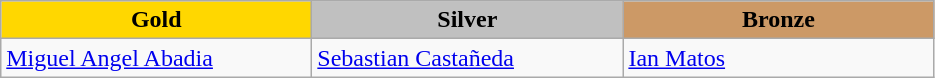<table class="wikitable" style="text-align:left">
<tr align="center">
<td width=200 bgcolor=gold><strong>Gold</strong></td>
<td width=200 bgcolor=silver><strong>Silver</strong></td>
<td width=200 bgcolor=CC9966><strong>Bronze</strong></td>
</tr>
<tr>
<td><a href='#'>Miguel Angel Abadia</a><br><em></em></td>
<td><a href='#'>Sebastian Castañeda</a><br><em></em></td>
<td><a href='#'>Ian Matos</a><br><em></em></td>
</tr>
</table>
